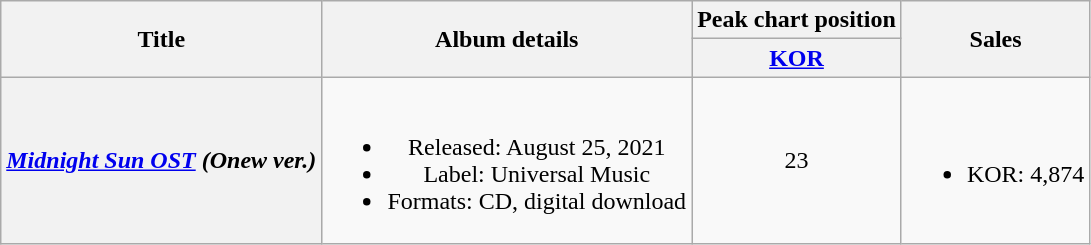<table class="wikitable plainrowheaders" style="text-align:center;">
<tr>
<th rowspan="2">Title</th>
<th rowspan="2">Album details</th>
<th>Peak chart position</th>
<th rowspan="2">Sales</th>
</tr>
<tr>
<th><a href='#'>KOR</a><br></th>
</tr>
<tr>
<th scope="row"><em><a href='#'>Midnight Sun OST</a> (Onew ver.)</em></th>
<td><br><ul><li>Released: August 25, 2021</li><li>Label: Universal Music</li><li>Formats: CD, digital download</li></ul></td>
<td>23</td>
<td><br><ul><li>KOR: 4,874</li></ul></td>
</tr>
</table>
